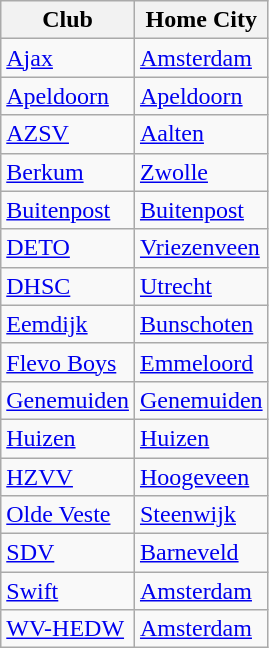<table class="wikitable sortable">
<tr>
<th>Club</th>
<th>Home City</th>
</tr>
<tr>
<td><a href='#'>Ajax</a></td>
<td><a href='#'>Amsterdam</a></td>
</tr>
<tr>
<td><a href='#'>Apeldoorn</a></td>
<td><a href='#'>Apeldoorn</a></td>
</tr>
<tr>
<td><a href='#'>AZSV</a></td>
<td><a href='#'>Aalten</a></td>
</tr>
<tr>
<td><a href='#'>Berkum</a></td>
<td><a href='#'>Zwolle</a></td>
</tr>
<tr>
<td><a href='#'>Buitenpost</a></td>
<td><a href='#'>Buitenpost</a></td>
</tr>
<tr>
<td><a href='#'>DETO</a></td>
<td><a href='#'>Vriezenveen</a></td>
</tr>
<tr>
<td><a href='#'>DHSC</a></td>
<td><a href='#'>Utrecht</a></td>
</tr>
<tr>
<td><a href='#'>Eemdijk</a></td>
<td><a href='#'>Bunschoten</a></td>
</tr>
<tr>
<td><a href='#'>Flevo Boys</a></td>
<td><a href='#'>Emmeloord</a></td>
</tr>
<tr>
<td><a href='#'>Genemuiden</a></td>
<td><a href='#'>Genemuiden</a></td>
</tr>
<tr>
<td><a href='#'>Huizen</a></td>
<td><a href='#'>Huizen</a></td>
</tr>
<tr>
<td><a href='#'>HZVV</a></td>
<td><a href='#'>Hoogeveen</a></td>
</tr>
<tr>
<td><a href='#'>Olde Veste</a></td>
<td><a href='#'>Steenwijk</a></td>
</tr>
<tr>
<td><a href='#'>SDV</a></td>
<td><a href='#'>Barneveld</a></td>
</tr>
<tr>
<td><a href='#'>Swift</a></td>
<td><a href='#'>Amsterdam</a></td>
</tr>
<tr>
<td><a href='#'>WV-HEDW</a></td>
<td><a href='#'>Amsterdam</a></td>
</tr>
</table>
